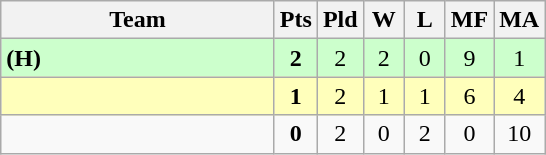<table class=wikitable style="text-align:center">
<tr>
<th width=175>Team</th>
<th width=20>Pts</th>
<th width=20>Pld</th>
<th width=20>W</th>
<th width=20>L</th>
<th width=20>MF</th>
<th width=20>MA</th>
</tr>
<tr bgcolor=#ccffcc>
<td style="text-align:left"> <strong>(H)</strong></td>
<td><strong>2</strong></td>
<td>2</td>
<td>2</td>
<td>0</td>
<td>9</td>
<td>1</td>
</tr>
<tr bgcolor=#ffffbb>
<td style="text-align:left"></td>
<td><strong>1</strong></td>
<td>2</td>
<td>1</td>
<td>1</td>
<td>6</td>
<td>4</td>
</tr>
<tr>
<td style="text-align:left"></td>
<td><strong>0</strong></td>
<td>2</td>
<td>0</td>
<td>2</td>
<td>0</td>
<td>10</td>
</tr>
</table>
